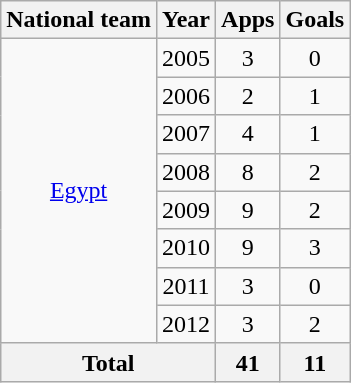<table class="wikitable" style="text-align:center">
<tr>
<th>National team</th>
<th>Year</th>
<th>Apps</th>
<th>Goals</th>
</tr>
<tr>
<td rowspan="8"><a href='#'>Egypt</a></td>
<td>2005</td>
<td>3</td>
<td>0</td>
</tr>
<tr>
<td>2006</td>
<td>2</td>
<td>1</td>
</tr>
<tr>
<td>2007</td>
<td>4</td>
<td>1</td>
</tr>
<tr>
<td>2008</td>
<td>8</td>
<td>2</td>
</tr>
<tr>
<td>2009</td>
<td>9</td>
<td>2</td>
</tr>
<tr>
<td>2010</td>
<td>9</td>
<td>3</td>
</tr>
<tr>
<td>2011</td>
<td>3</td>
<td>0</td>
</tr>
<tr>
<td>2012</td>
<td>3</td>
<td>2</td>
</tr>
<tr>
<th colspan="2">Total</th>
<th>41</th>
<th>11</th>
</tr>
</table>
